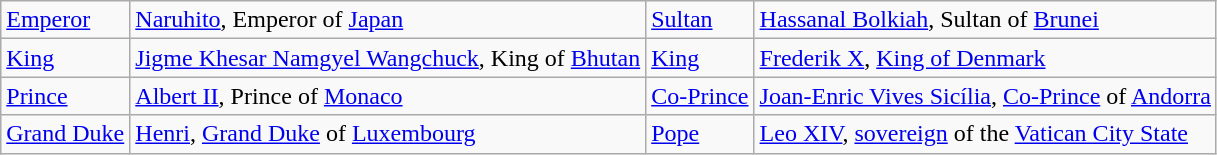<table class="wikitable">
<tr>
<td><a href='#'>Emperor</a></td>
<td><a href='#'>Naruhito</a>, Emperor of <a href='#'>Japan</a></td>
<td><a href='#'>Sultan</a></td>
<td><a href='#'>Hassanal Bolkiah</a>, Sultan of <a href='#'>Brunei</a></td>
</tr>
<tr>
<td><a href='#'>King</a></td>
<td><a href='#'>Jigme Khesar Namgyel Wangchuck</a>, King of <a href='#'>Bhutan</a></td>
<td><a href='#'>King</a></td>
<td><a href='#'>Frederik X</a>, <a href='#'>King of Denmark</a></td>
</tr>
<tr>
<td><a href='#'>Prince</a></td>
<td><a href='#'>Albert II</a>, Prince of <a href='#'>Monaco</a></td>
<td><a href='#'>Co-Prince</a></td>
<td><a href='#'>Joan-Enric Vives Sicília</a>, <a href='#'>Co-Prince</a> of <a href='#'>Andorra</a></td>
</tr>
<tr>
<td><a href='#'>Grand Duke</a></td>
<td><a href='#'>Henri</a>, <a href='#'>Grand Duke</a> of <a href='#'>Luxembourg</a></td>
<td><a href='#'>Pope</a></td>
<td><a href='#'>Leo XIV</a>, <a href='#'>sovereign</a> of the <a href='#'>Vatican City State</a></td>
</tr>
</table>
